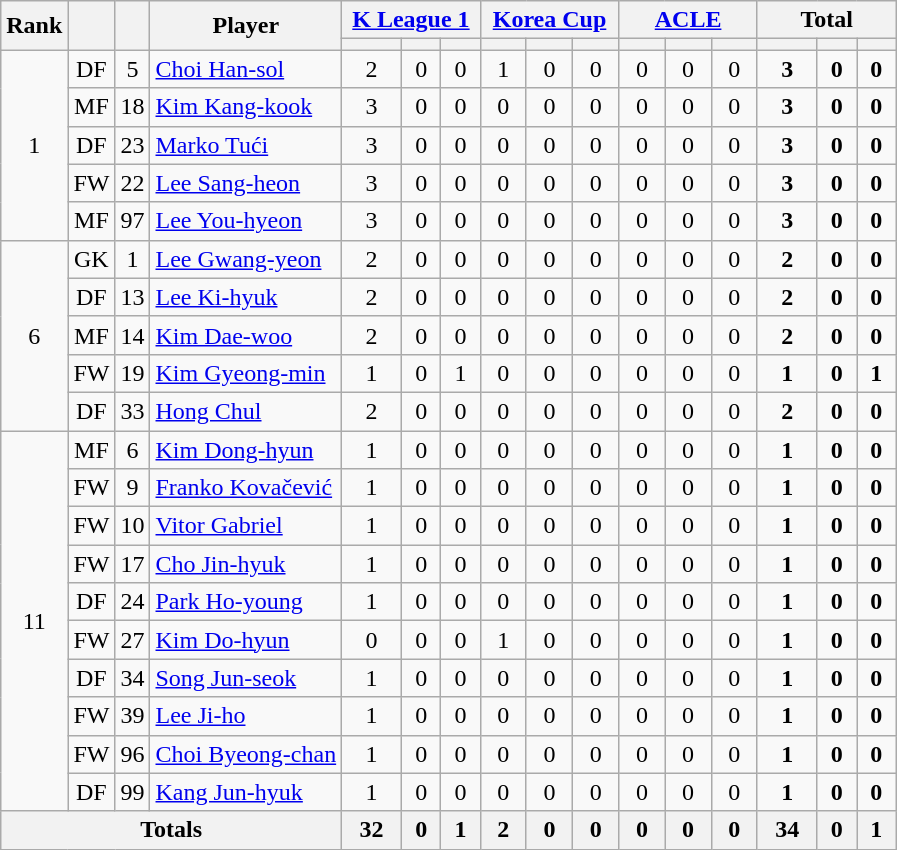<table class="wikitable sortable" style="text-align:center">
<tr>
<th rowspan="2">Rank</th>
<th rowspan="2"></th>
<th rowspan="2"></th>
<th rowspan="2">Player</th>
<th colspan="3" style="width:85px;"><a href='#'>K League 1</a></th>
<th colspan="3" style="width:85px;"><a href='#'>Korea Cup</a></th>
<th colspan="3" style="width:85px;"><a href='#'>ACLE</a></th>
<th colspan="3" style="width:85px;">Total</th>
</tr>
<tr>
<th></th>
<th></th>
<th></th>
<th></th>
<th></th>
<th></th>
<th></th>
<th></th>
<th></th>
<th></th>
<th></th>
<th></th>
</tr>
<tr>
<td rowspan="5">1</td>
<td>DF</td>
<td>5</td>
<td align=left> <a href='#'>Choi Han-sol</a></td>
<td>2</td>
<td>0</td>
<td>0</td>
<td>1</td>
<td>0</td>
<td>0</td>
<td>0</td>
<td>0</td>
<td>0</td>
<td><strong>3</strong></td>
<td><strong>0</strong></td>
<td><strong>0</strong></td>
</tr>
<tr>
<td>MF</td>
<td>18</td>
<td align=left> <a href='#'>Kim Kang-kook</a></td>
<td>3</td>
<td>0</td>
<td>0</td>
<td>0</td>
<td>0</td>
<td>0</td>
<td>0</td>
<td>0</td>
<td>0</td>
<td><strong>3</strong></td>
<td><strong>0</strong></td>
<td><strong>0</strong></td>
</tr>
<tr>
<td>DF</td>
<td>23</td>
<td align=left> <a href='#'>Marko Tući</a></td>
<td>3</td>
<td>0</td>
<td>0</td>
<td>0</td>
<td>0</td>
<td>0</td>
<td>0</td>
<td>0</td>
<td>0</td>
<td><strong>3</strong></td>
<td><strong>0</strong></td>
<td><strong>0</strong></td>
</tr>
<tr>
<td>FW</td>
<td>22</td>
<td align=left> <a href='#'>Lee Sang-heon</a></td>
<td>3</td>
<td>0</td>
<td>0</td>
<td>0</td>
<td>0</td>
<td>0</td>
<td>0</td>
<td>0</td>
<td>0</td>
<td><strong>3</strong></td>
<td><strong>0</strong></td>
<td><strong>0</strong></td>
</tr>
<tr>
<td>MF</td>
<td>97</td>
<td align=left> <a href='#'>Lee You-hyeon</a></td>
<td>3</td>
<td>0</td>
<td>0</td>
<td>0</td>
<td>0</td>
<td>0</td>
<td>0</td>
<td>0</td>
<td>0</td>
<td><strong>3</strong></td>
<td><strong>0</strong></td>
<td><strong>0</strong></td>
</tr>
<tr>
<td rowspan="5">6</td>
<td>GK</td>
<td>1</td>
<td align=left> <a href='#'>Lee Gwang-yeon</a></td>
<td>2</td>
<td>0</td>
<td>0</td>
<td>0</td>
<td>0</td>
<td>0</td>
<td>0</td>
<td>0</td>
<td>0</td>
<td><strong>2</strong></td>
<td><strong>0</strong></td>
<td><strong>0</strong></td>
</tr>
<tr>
<td>DF</td>
<td>13</td>
<td align=left> <a href='#'>Lee Ki-hyuk</a></td>
<td>2</td>
<td>0</td>
<td>0</td>
<td>0</td>
<td>0</td>
<td>0</td>
<td>0</td>
<td>0</td>
<td>0</td>
<td><strong>2</strong></td>
<td><strong>0</strong></td>
<td><strong>0</strong></td>
</tr>
<tr>
<td>MF</td>
<td>14</td>
<td align=left> <a href='#'>Kim Dae-woo</a></td>
<td>2</td>
<td>0</td>
<td>0</td>
<td>0</td>
<td>0</td>
<td>0</td>
<td>0</td>
<td>0</td>
<td>0</td>
<td><strong>2</strong></td>
<td><strong>0</strong></td>
<td><strong>0</strong></td>
</tr>
<tr>
<td>FW</td>
<td>19</td>
<td align=left> <a href='#'>Kim Gyeong-min</a></td>
<td>1</td>
<td>0</td>
<td>1</td>
<td>0</td>
<td>0</td>
<td>0</td>
<td>0</td>
<td>0</td>
<td>0</td>
<td><strong>1</strong></td>
<td><strong>0</strong></td>
<td><strong>1</strong></td>
</tr>
<tr>
<td>DF</td>
<td>33</td>
<td align=left> <a href='#'>Hong Chul</a></td>
<td>2</td>
<td>0</td>
<td>0</td>
<td>0</td>
<td>0</td>
<td>0</td>
<td>0</td>
<td>0</td>
<td>0</td>
<td><strong>2</strong></td>
<td><strong>0</strong></td>
<td><strong>0</strong></td>
</tr>
<tr>
<td rowspan="10">11</td>
<td>MF</td>
<td>6</td>
<td align=left> <a href='#'>Kim Dong-hyun</a></td>
<td>1</td>
<td>0</td>
<td>0</td>
<td>0</td>
<td>0</td>
<td>0</td>
<td>0</td>
<td>0</td>
<td>0</td>
<td><strong>1</strong></td>
<td><strong>0</strong></td>
<td><strong>0</strong></td>
</tr>
<tr>
<td>FW</td>
<td>9</td>
<td align=left> <a href='#'>Franko Kovačević</a></td>
<td>1</td>
<td>0</td>
<td>0</td>
<td>0</td>
<td>0</td>
<td>0</td>
<td>0</td>
<td>0</td>
<td>0</td>
<td><strong>1</strong></td>
<td><strong>0</strong></td>
<td><strong>0</strong></td>
</tr>
<tr>
<td>FW</td>
<td>10</td>
<td align=left> <a href='#'>Vitor Gabriel</a></td>
<td>1</td>
<td>0</td>
<td>0</td>
<td>0</td>
<td>0</td>
<td>0</td>
<td>0</td>
<td>0</td>
<td>0</td>
<td><strong>1</strong></td>
<td><strong>0</strong></td>
<td><strong>0</strong></td>
</tr>
<tr>
<td>FW</td>
<td>17</td>
<td align=left> <a href='#'>Cho Jin-hyuk</a></td>
<td>1</td>
<td>0</td>
<td>0</td>
<td>0</td>
<td>0</td>
<td>0</td>
<td>0</td>
<td>0</td>
<td>0</td>
<td><strong>1</strong></td>
<td><strong>0</strong></td>
<td><strong>0</strong></td>
</tr>
<tr>
<td>DF</td>
<td>24</td>
<td align=left> <a href='#'>Park Ho-young</a></td>
<td>1</td>
<td>0</td>
<td>0</td>
<td>0</td>
<td>0</td>
<td>0</td>
<td>0</td>
<td>0</td>
<td>0</td>
<td><strong>1</strong></td>
<td><strong>0</strong></td>
<td><strong>0</strong></td>
</tr>
<tr>
<td>FW</td>
<td>27</td>
<td align=left> <a href='#'>Kim Do-hyun</a></td>
<td>0</td>
<td>0</td>
<td>0</td>
<td>1</td>
<td>0</td>
<td>0</td>
<td>0</td>
<td>0</td>
<td>0</td>
<td><strong>1</strong></td>
<td><strong>0</strong></td>
<td><strong>0</strong></td>
</tr>
<tr>
<td>DF</td>
<td>34</td>
<td align=left> <a href='#'>Song Jun-seok</a></td>
<td>1</td>
<td>0</td>
<td>0</td>
<td>0</td>
<td>0</td>
<td>0</td>
<td>0</td>
<td>0</td>
<td>0</td>
<td><strong>1</strong></td>
<td><strong>0</strong></td>
<td><strong>0</strong></td>
</tr>
<tr>
<td>FW</td>
<td>39</td>
<td align=left> <a href='#'>Lee Ji-ho</a></td>
<td>1</td>
<td>0</td>
<td>0</td>
<td>0</td>
<td>0</td>
<td>0</td>
<td>0</td>
<td>0</td>
<td>0</td>
<td><strong>1</strong></td>
<td><strong>0</strong></td>
<td><strong>0</strong></td>
</tr>
<tr>
<td>FW</td>
<td>96</td>
<td align=left> <a href='#'>Choi Byeong-chan</a></td>
<td>1</td>
<td>0</td>
<td>0</td>
<td>0</td>
<td>0</td>
<td>0</td>
<td>0</td>
<td>0</td>
<td>0</td>
<td><strong>1</strong></td>
<td><strong>0</strong></td>
<td><strong>0</strong></td>
</tr>
<tr>
<td>DF</td>
<td>99</td>
<td align=left> <a href='#'>Kang Jun-hyuk</a></td>
<td>1</td>
<td>0</td>
<td>0</td>
<td>0</td>
<td>0</td>
<td>0</td>
<td>0</td>
<td>0</td>
<td>0</td>
<td><strong>1</strong></td>
<td><strong>0</strong></td>
<td><strong>0</strong></td>
</tr>
<tr>
<th colspan="4">Totals</th>
<th>32</th>
<th>0</th>
<th>1</th>
<th>2</th>
<th>0</th>
<th>0</th>
<th>0</th>
<th>0</th>
<th>0</th>
<th>34</th>
<th>0</th>
<th>1</th>
</tr>
</table>
